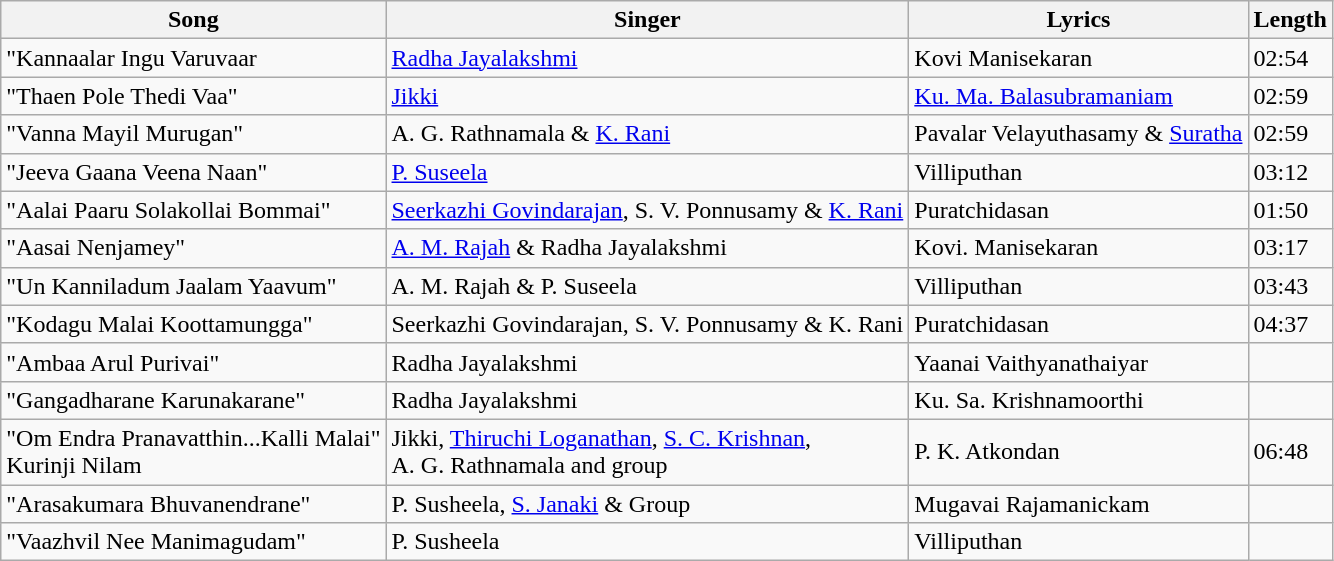<table class="wikitable">
<tr>
<th>Song</th>
<th>Singer</th>
<th>Lyrics</th>
<th>Length</th>
</tr>
<tr>
<td>"Kannaalar Ingu Varuvaar</td>
<td><a href='#'>Radha Jayalakshmi</a></td>
<td>Kovi Manisekaran</td>
<td>02:54</td>
</tr>
<tr>
<td>"Thaen Pole Thedi Vaa"</td>
<td><a href='#'>Jikki</a></td>
<td><a href='#'>Ku. Ma. Balasubramaniam</a></td>
<td>02:59</td>
</tr>
<tr>
<td>"Vanna Mayil Murugan"</td>
<td>A. G. Rathnamala & <a href='#'>K. Rani</a></td>
<td>Pavalar Velayuthasamy & <a href='#'>Suratha</a></td>
<td>02:59</td>
</tr>
<tr>
<td>"Jeeva Gaana Veena Naan"</td>
<td><a href='#'>P. Suseela</a></td>
<td>Villiputhan</td>
<td>03:12</td>
</tr>
<tr>
<td>"Aalai Paaru Solakollai Bommai"</td>
<td><a href='#'>Seerkazhi Govindarajan</a>, S. V. Ponnusamy & <a href='#'>K. Rani</a></td>
<td>Puratchidasan</td>
<td>01:50</td>
</tr>
<tr>
<td>"Aasai Nenjamey"</td>
<td><a href='#'>A. M. Rajah</a> & Radha Jayalakshmi</td>
<td>Kovi. Manisekaran</td>
<td>03:17</td>
</tr>
<tr>
<td>"Un Kanniladum Jaalam Yaavum"</td>
<td>A. M. Rajah & P. Suseela</td>
<td>Villiputhan</td>
<td>03:43</td>
</tr>
<tr>
<td>"Kodagu Malai Koottamungga"</td>
<td>Seerkazhi Govindarajan, S. V. Ponnusamy & K. Rani</td>
<td>Puratchidasan</td>
<td>04:37</td>
</tr>
<tr>
<td>"Ambaa Arul Purivai"</td>
<td>Radha Jayalakshmi</td>
<td>Yaanai Vaithyanathaiyar</td>
<td></td>
</tr>
<tr>
<td>"Gangadharane Karunakarane"</td>
<td>Radha Jayalakshmi</td>
<td>Ku. Sa. Krishnamoorthi</td>
<td></td>
</tr>
<tr>
<td>"Om Endra Pranavatthin...Kalli Malai"<br>Kurinji Nilam</td>
<td>Jikki, <a href='#'>Thiruchi Loganathan</a>, <a href='#'>S. C. Krishnan</a>,<br>A. G. Rathnamala and group</td>
<td>P. K. Atkondan</td>
<td>06:48</td>
</tr>
<tr>
<td>"Arasakumara Bhuvanendrane"</td>
<td>P. Susheela, <a href='#'>S. Janaki</a> & Group</td>
<td>Mugavai Rajamanickam</td>
<td></td>
</tr>
<tr>
<td>"Vaazhvil Nee Manimagudam"</td>
<td>P. Susheela</td>
<td>Villiputhan</td>
<td></td>
</tr>
</table>
